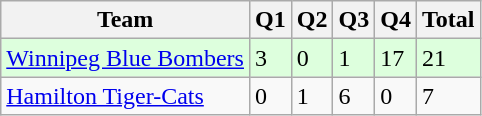<table class="wikitable">
<tr>
<th>Team</th>
<th>Q1</th>
<th>Q2</th>
<th>Q3</th>
<th>Q4</th>
<th>Total</th>
</tr>
<tr style="background-color:#ddffdd">
<td><a href='#'>Winnipeg Blue Bombers</a></td>
<td>3</td>
<td>0</td>
<td>1</td>
<td>17</td>
<td>21</td>
</tr>
<tr>
<td><a href='#'>Hamilton Tiger-Cats</a></td>
<td>0</td>
<td>1</td>
<td>6</td>
<td>0</td>
<td>7</td>
</tr>
</table>
